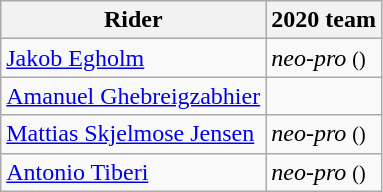<table class="wikitable">
<tr>
<th>Rider</th>
<th>2020 team</th>
</tr>
<tr>
<td><a href='#'>Jakob Egholm</a></td>
<td><em>neo-pro</em> <small>()</small></td>
</tr>
<tr>
<td><a href='#'>Amanuel Ghebreigzabhier</a></td>
<td></td>
</tr>
<tr>
<td><a href='#'>Mattias Skjelmose Jensen</a></td>
<td><em>neo-pro</em> <small>()</small></td>
</tr>
<tr>
<td><a href='#'>Antonio Tiberi</a></td>
<td><em>neo-pro</em> <small>()</small></td>
</tr>
</table>
